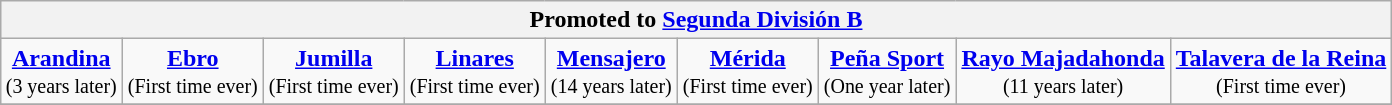<table class="wikitable" style="text-align: center; margin: 0 auto;">
<tr>
<th colspan="9">Promoted to <a href='#'>Segunda División B</a></th>
</tr>
<tr>
<td><strong><a href='#'>Arandina</a></strong><br><small>(3 years later)</small></td>
<td><strong><a href='#'>Ebro</a></strong><br><small>(First time ever)</small></td>
<td><strong><a href='#'>Jumilla</a></strong><br><small>(First time ever)</small></td>
<td><strong><a href='#'>Linares</a></strong><br><small>(First time ever)</small></td>
<td><strong><a href='#'>Mensajero</a></strong><br><small>(14 years later)</small></td>
<td><strong><a href='#'>Mérida</a></strong><br><small>(First time ever)</small></td>
<td><strong><a href='#'>Peña Sport</a></strong><br><small>(One year later)</small></td>
<td><strong><a href='#'>Rayo Majadahonda</a></strong><br><small>(11 years later)</small></td>
<td><strong><a href='#'>Talavera de la Reina</a></strong><br><small>(First time ever)</small></td>
</tr>
<tr>
</tr>
</table>
